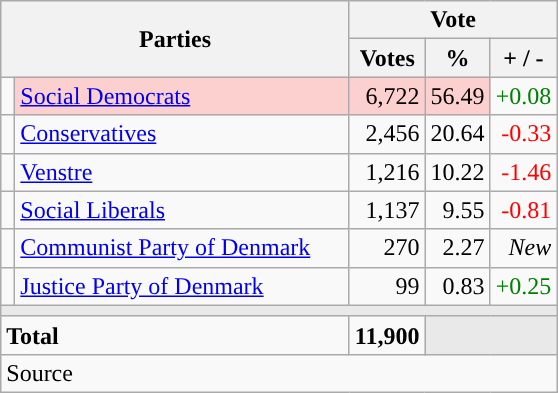<table class="wikitable" style="text-align:right;">
<tr>
<th style="text-align:centre;" rowspan="2" colspan="2" width="225">Parties</th>
<th colspan="3">Vote</th>
</tr>
<tr>
<th width="15">Votes</th>
<th width="15">%</th>
<th width="15">+ / -</th>
</tr>
<tr>
<td width="2" style="color:inherit;background:"></td>
<td bgcolor=#fbd0ce  align="left"><a href='#'>Social Democrats</a></td>
<td bgcolor=#fbd0ce>6,722</td>
<td bgcolor=#fbd0ce>56.49</td>
<td style=color:green;>+0.08</td>
</tr>
<tr>
<td width="2" style="color:inherit;background:"></td>
<td align="left"><a href='#'>Conservatives</a></td>
<td>2,456</td>
<td>20.64</td>
<td style=color:red;>-0.33</td>
</tr>
<tr>
<td width="2" style="color:inherit;background:"></td>
<td align="left"><a href='#'>Venstre</a></td>
<td>1,216</td>
<td>10.22</td>
<td style=color:red;>-1.46</td>
</tr>
<tr>
<td width="2" style="color:inherit;background:"></td>
<td align="left"><a href='#'>Social Liberals</a></td>
<td>1,137</td>
<td>9.55</td>
<td style=color:red;>-0.81</td>
</tr>
<tr>
<td width="2" style="color:inherit;background:"></td>
<td align="left"><a href='#'>Communist Party of Denmark</a></td>
<td>270</td>
<td>2.27</td>
<td><em>New</em></td>
</tr>
<tr>
<td width="2" style="color:inherit;background:"></td>
<td align="left"><a href='#'>Justice Party of Denmark</a></td>
<td>99</td>
<td>0.83</td>
<td style=color:green;>+0.25</td>
</tr>
<tr>
<td colspan="7" bgcolor="#E9E9E9"></td>
</tr>
<tr>
<td align="left" colspan="2"><strong>Total</strong></td>
<td><strong>11,900</strong></td>
<td bgcolor="#E9E9E9" colspan="2"></td>
</tr>
<tr>
<td align="left" colspan="6">Source</td>
</tr>
</table>
